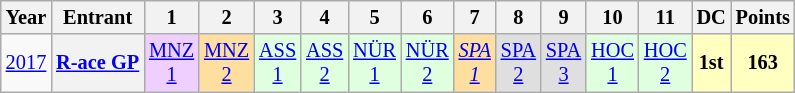<table class="wikitable" style="text-align:center; font-size:85%">
<tr>
<th>Year</th>
<th>Entrant</th>
<th>1</th>
<th>2</th>
<th>3</th>
<th>4</th>
<th>5</th>
<th>6</th>
<th>7</th>
<th>8</th>
<th>9</th>
<th>10</th>
<th>11</th>
<th>DC</th>
<th>Points</th>
</tr>
<tr>
<td><a href='#'>2017</a></td>
<th nowrap><a href='#'>R-ace GP</a></th>
<td style="background:#efcfff;"><a href='#'>MNZ<br>1</a><br></td>
<td style="background:#ffdf9f;"><a href='#'>MNZ<br>2</a><br></td>
<td style="background:#dfffdf;"><a href='#'>ASS<br>1</a><br></td>
<td style="background:#dfffdf;"><a href='#'>ASS<br>2</a><br></td>
<td style="background:#dfffdf;"><a href='#'>NÜR<br>1</a><br></td>
<td style="background:#dfffdf;"><a href='#'>NÜR<br>2</a><br></td>
<td style="background:#ffdf9f;"><em><a href='#'>SPA<br>1</a></em><br></td>
<td style="background:#dfdfdf;"><a href='#'>SPA<br>2</a><br></td>
<td style="background:#dfdfdf;"><a href='#'>SPA<br>3</a><br></td>
<td style="background:#dfffdf;"><a href='#'>HOC<br>1</a><br></td>
<td style="background:#dfffdf;"><a href='#'>HOC<br>2</a><br></td>
<th style="background:#ffffbf;">1st</th>
<th style="background:#ffffbf;">163</th>
</tr>
</table>
